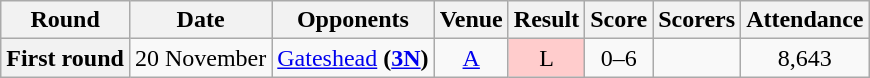<table class="wikitable" style="text-align:center">
<tr>
<th>Round</th>
<th>Date</th>
<th>Opponents</th>
<th>Venue</th>
<th>Result</th>
<th>Score</th>
<th>Scorers</th>
<th>Attendance</th>
</tr>
<tr>
<th>First round</th>
<td>20 November</td>
<td><a href='#'>Gateshead</a> <strong>(<a href='#'>3N</a>)</strong></td>
<td><a href='#'>A</a></td>
<td style="background-color:#FFCCCC">L</td>
<td>0–6</td>
<td align="left"></td>
<td>8,643</td>
</tr>
</table>
